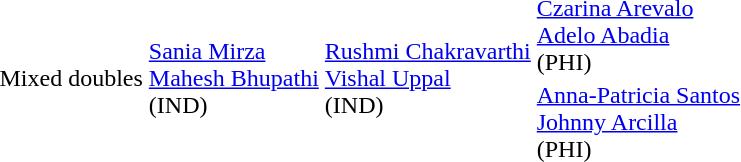<table>
<tr>
<td rowspan=2>Mixed doubles</td>
<td rowspan=2> <a href='#'>Sania Mirza</a><br> <a href='#'>Mahesh Bhupathi</a><br>(IND)</td>
<td rowspan=2> <a href='#'>Rushmi Chakravarthi</a><br> <a href='#'>Vishal Uppal</a><br>(IND)</td>
<td> <a href='#'>Czarina Arevalo</a><br> <a href='#'>Adelo Abadia</a><br>(PHI)</td>
</tr>
<tr>
<td> <a href='#'>Anna-Patricia Santos</a><br> <a href='#'>Johnny Arcilla</a><br>(PHI)</td>
</tr>
</table>
